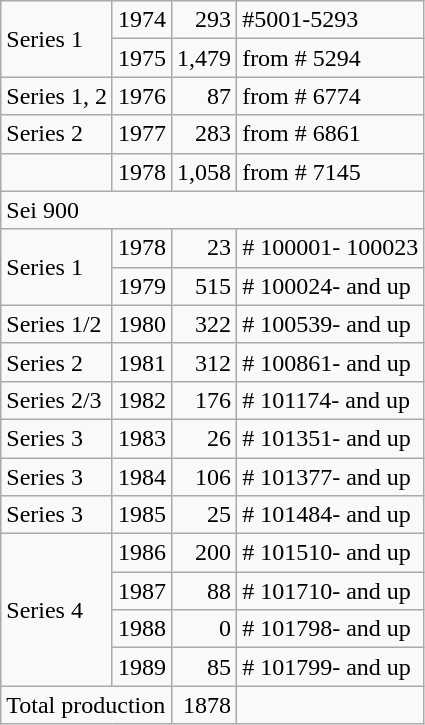<table class=wikitable>
<tr>
<td rowspan=2>Series 1</td>
<td>1974</td>
<td style="text-align:right;">293</td>
<td>#5001-5293</td>
</tr>
<tr>
<td>1975</td>
<td style="text-align:right;">1,479</td>
<td>from # 5294</td>
</tr>
<tr>
<td>Series 1, 2</td>
<td>1976</td>
<td style="text-align:right;">87</td>
<td>from # 6774</td>
</tr>
<tr>
<td>Series 2</td>
<td>1977</td>
<td style="text-align:right;">283</td>
<td>from # 6861</td>
</tr>
<tr>
<td></td>
<td>1978</td>
<td style="text-align:right;">1,058</td>
<td>from # 7145</td>
</tr>
<tr>
<td colspan=4>Sei 900</td>
</tr>
<tr>
<td rowspan=2>Series 1</td>
<td>1978</td>
<td style="text-align:right;">23</td>
<td># 100001- 100023</td>
</tr>
<tr>
<td>1979</td>
<td style="text-align:right;">515</td>
<td># 100024- and up</td>
</tr>
<tr>
<td>Series 1/2</td>
<td>1980</td>
<td style="text-align:right;">322</td>
<td># 100539- and up</td>
</tr>
<tr>
<td>Series 2</td>
<td>1981</td>
<td style="text-align:right;">312</td>
<td># 100861- and up</td>
</tr>
<tr>
<td>Series 2/3</td>
<td>1982</td>
<td style="text-align:right;">176</td>
<td># 101174- and up</td>
</tr>
<tr>
<td>Series 3</td>
<td>1983</td>
<td style="text-align:right;">26</td>
<td># 101351- and up</td>
</tr>
<tr>
<td>Series 3</td>
<td>1984</td>
<td style="text-align:right;">106</td>
<td># 101377- and up</td>
</tr>
<tr>
<td>Series 3</td>
<td>1985</td>
<td style="text-align:right;">25</td>
<td># 101484- and up</td>
</tr>
<tr>
<td rowspan= 4>Series 4</td>
<td>1986</td>
<td style="text-align:right;">200</td>
<td># 101510- and up</td>
</tr>
<tr>
<td>1987</td>
<td style="text-align:right;">88</td>
<td># 101710- and up</td>
</tr>
<tr>
<td>1988</td>
<td style="text-align:right;">0</td>
<td># 101798- and up</td>
</tr>
<tr>
<td>1989</td>
<td style="text-align:right;">85</td>
<td># 101799- and up</td>
</tr>
<tr>
<td colspan=2>Total production</td>
<td style="text-align:right;">1878</td>
</tr>
</table>
